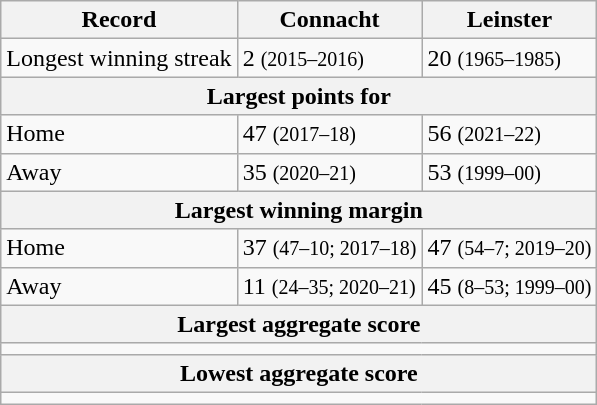<table class="wikitable">
<tr>
<th>Record</th>
<th>Connacht</th>
<th>Leinster</th>
</tr>
<tr>
<td>Longest winning streak</td>
<td>2 <small>(2015–2016)</small></td>
<td>20 <small>(1965–1985)</small></td>
</tr>
<tr>
<th colspan=3 align=center>Largest points for</th>
</tr>
<tr>
<td>Home</td>
<td>47 <small>(2017–18)</small></td>
<td>56 <small>(2021–22)</small></td>
</tr>
<tr>
<td>Away</td>
<td>35 <small>(2020–21)</small></td>
<td>53 <small>(1999–00)</small></td>
</tr>
<tr>
<th colspan=3 align=center>Largest winning margin</th>
</tr>
<tr>
<td>Home</td>
<td>37 <small>(47–10; 2017–18)</small></td>
<td>47 <small>(54–7; 2019–20)</small></td>
</tr>
<tr>
<td>Away</td>
<td>11 <small>(24–35; 2020–21)</small></td>
<td>45 <small>(8–53; 1999–00)</small></td>
</tr>
<tr>
<th colspan=3 align=center>Largest aggregate score</th>
</tr>
<tr>
<td colspan=3 align=center></td>
</tr>
<tr>
<th colspan=3 align=center>Lowest aggregate score</th>
</tr>
<tr>
<td colspan=3 align=center></td>
</tr>
</table>
